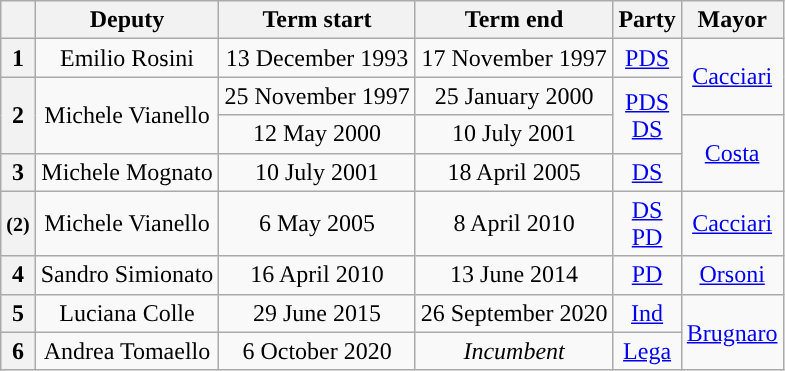<table class="wikitable" style="text-align: center;">
<tr>
<th class=unsortable> </th>
<th>Deputy</th>
<th>Term start</th>
<th>Term end</th>
<th>Party</th>
<th>Mayor</th>
</tr>
<tr>
<th style="background:">1</th>
<td>Emilio Rosini</td>
<td>13 December 1993</td>
<td>17 November 1997</td>
<td><a href='#'>PDS</a></td>
<td rowspan=2><a href='#'>Cacciari</a></td>
</tr>
<tr>
<th rowspan=2 style="background:">2</th>
<td rowspan=2>Michele Vianello</td>
<td>25 November 1997</td>
<td>25 January 2000</td>
<td rowspan=2><a href='#'>PDS</a><br><a href='#'>DS</a></td>
</tr>
<tr>
<td>12 May 2000</td>
<td>10 July 2001</td>
<td rowspan=2><a href='#'>Costa</a></td>
</tr>
<tr>
<th style="background:">3</th>
<td>Michele Mognato</td>
<td>10 July 2001</td>
<td>18 April 2005</td>
<td><a href='#'>DS</a></td>
</tr>
<tr>
<th style="background:"><small>(2)</small></th>
<td>Michele Vianello</td>
<td>6 May 2005</td>
<td>8 April 2010</td>
<td><a href='#'>DS</a><br><a href='#'>PD</a></td>
<td><a href='#'>Cacciari</a></td>
</tr>
<tr>
<th style="background:">4</th>
<td>Sandro Simionato</td>
<td>16 April 2010</td>
<td>13 June 2014</td>
<td><a href='#'>PD</a></td>
<td><a href='#'>Orsoni</a></td>
</tr>
<tr>
<th style="background:">5</th>
<td>Luciana Colle</td>
<td>29 June 2015</td>
<td>26 September 2020</td>
<td><a href='#'>Ind</a></td>
<td rowspan=2><a href='#'>Brugnaro</a></td>
</tr>
<tr>
<th style="background:">6</th>
<td>Andrea Tomaello</td>
<td>6 October 2020</td>
<td><em>Incumbent</em></td>
<td><a href='#'>Lega</a></td>
</tr>
</table>
